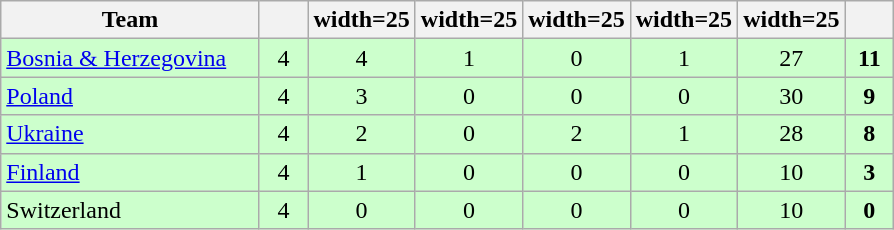<table class="wikitable sortable" style="text-align: center; ">
<tr>
<th width=165>Team</th>
<th width=25></th>
<th>width=25</th>
<th>width=25</th>
<th>width=25</th>
<th>width=25</th>
<th>width=25</th>
<th width=25></th>
</tr>
<tr style="background:#ccffcc;">
<td style="text-align:left;"> <a href='#'>Bosnia & Herzegovina</a></td>
<td>4</td>
<td>4</td>
<td>1</td>
<td>0</td>
<td>1</td>
<td>27</td>
<td><strong>11</strong></td>
</tr>
<tr style="background:#ccffcc;">
<td style="text-align:left;"> <a href='#'>Poland</a></td>
<td>4</td>
<td>3</td>
<td>0</td>
<td>0</td>
<td>0</td>
<td>30</td>
<td><strong>9</strong></td>
</tr>
<tr style="background:#ccffcc;">
<td style="text-align:left;"> <a href='#'>Ukraine</a></td>
<td>4</td>
<td>2</td>
<td>0</td>
<td>2</td>
<td>1</td>
<td>28</td>
<td><strong>8</strong></td>
</tr>
<tr style="background:#ccffcc;">
<td style="text-align:left;"> <a href='#'>Finland</a></td>
<td>4</td>
<td>1</td>
<td>0</td>
<td>0</td>
<td>0</td>
<td>10</td>
<td><strong>3</strong></td>
</tr>
<tr style="background:#ccffcc;">
<td style="text-align:left;"> Switzerland</td>
<td>4</td>
<td>0</td>
<td>0</td>
<td>0</td>
<td>0</td>
<td>10</td>
<td><strong>0</strong></td>
</tr>
</table>
